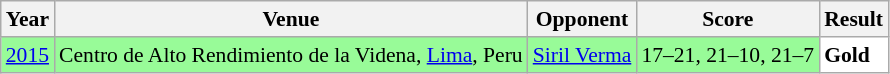<table class="sortable wikitable" style="font-size: 90%;">
<tr>
<th>Year</th>
<th>Venue</th>
<th>Opponent</th>
<th>Score</th>
<th>Result</th>
</tr>
<tr style="background:#98FB98">
<td align="center"><a href='#'>2015</a></td>
<td align="left">Centro de Alto Rendimiento de la Videna, <a href='#'>Lima</a>, Peru</td>
<td align="left"> <a href='#'>Siril Verma</a></td>
<td align="left">17–21, 21–10, 21–7</td>
<td style="text-align:left; background:white"> <strong>Gold</strong></td>
</tr>
</table>
